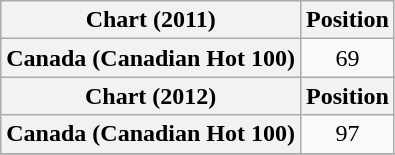<table class="wikitable plainrowheaders" style="text-align:center;">
<tr>
<th>Chart (2011)</th>
<th>Position</th>
</tr>
<tr>
<th scope="row">Canada (Canadian Hot 100)</th>
<td>69</td>
</tr>
<tr>
<th>Chart (2012)</th>
<th>Position</th>
</tr>
<tr>
<th scope="row">Canada (Canadian Hot 100)</th>
<td>97</td>
</tr>
<tr>
</tr>
</table>
